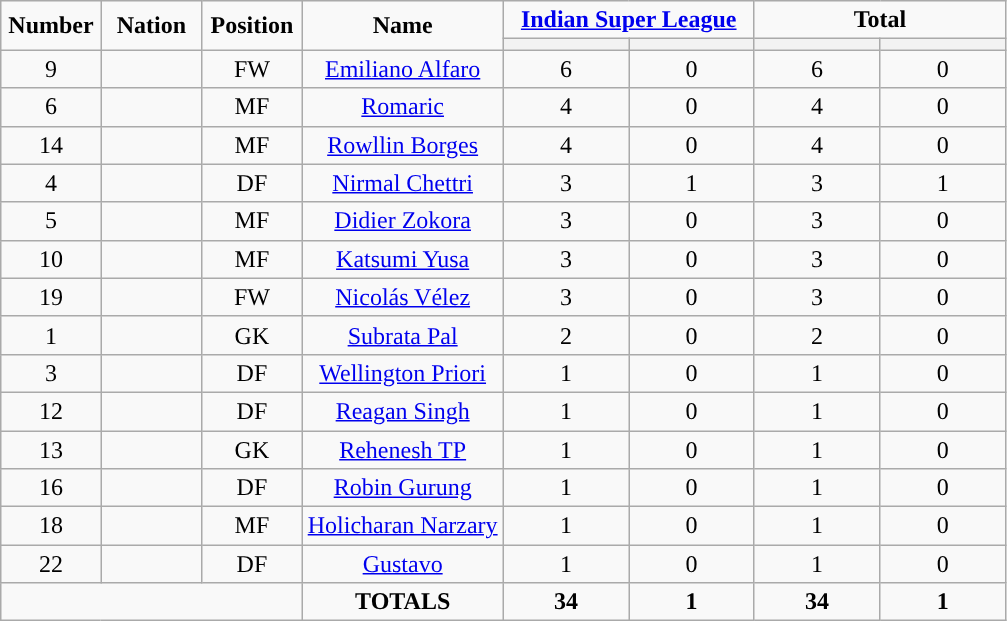<table class="wikitable" style="font-size: 100%; text-align: center;">
<tr>
<td rowspan="2" width="10%" align="center"><strong>Number</strong></td>
<td rowspan="2" width="10%" align="center"><strong>Nation</strong></td>
<td rowspan="2" width="10%" align="center"><strong>Position</strong></td>
<td rowspan="2" width="20%" align="center"><strong>Name</strong></td>
<td colspan="2" align="center"><strong><a href='#'>Indian Super League</a></strong></td>
<td colspan="2" align="center"><strong>Total</strong></td>
</tr>
<tr>
<th width=60 style="background:"></th>
<th width=60 style="background:"></th>
<th width=60 style="background:"></th>
<th width=60 style="background:"></th>
</tr>
<tr>
<td>9</td>
<td></td>
<td>FW</td>
<td><a href='#'>Emiliano Alfaro</a></td>
<td>6</td>
<td>0</td>
<td>6</td>
<td>0</td>
</tr>
<tr>
<td>6</td>
<td></td>
<td>MF</td>
<td><a href='#'>Romaric</a></td>
<td>4</td>
<td>0</td>
<td>4</td>
<td>0</td>
</tr>
<tr>
<td>14</td>
<td></td>
<td>MF</td>
<td><a href='#'>Rowllin Borges</a></td>
<td>4</td>
<td>0</td>
<td>4</td>
<td>0</td>
</tr>
<tr>
<td>4</td>
<td></td>
<td>DF</td>
<td><a href='#'>Nirmal Chettri</a></td>
<td>3</td>
<td>1</td>
<td>3</td>
<td>1</td>
</tr>
<tr>
<td>5</td>
<td></td>
<td>MF</td>
<td><a href='#'>Didier Zokora</a></td>
<td>3</td>
<td>0</td>
<td>3</td>
<td>0</td>
</tr>
<tr>
<td>10</td>
<td></td>
<td>MF</td>
<td><a href='#'>Katsumi Yusa</a></td>
<td>3</td>
<td>0</td>
<td>3</td>
<td>0</td>
</tr>
<tr>
<td>19</td>
<td></td>
<td>FW</td>
<td><a href='#'>Nicolás Vélez</a></td>
<td>3</td>
<td>0</td>
<td>3</td>
<td>0</td>
</tr>
<tr>
<td>1</td>
<td></td>
<td>GK</td>
<td><a href='#'>Subrata Pal</a></td>
<td>2</td>
<td>0</td>
<td>2</td>
<td>0</td>
</tr>
<tr>
<td>3</td>
<td></td>
<td>DF</td>
<td><a href='#'>Wellington Priori</a></td>
<td>1</td>
<td>0</td>
<td>1</td>
<td>0</td>
</tr>
<tr>
<td>12</td>
<td></td>
<td>DF</td>
<td><a href='#'>Reagan Singh</a></td>
<td>1</td>
<td>0</td>
<td>1</td>
<td>0</td>
</tr>
<tr>
<td>13</td>
<td></td>
<td>GK</td>
<td><a href='#'>Rehenesh TP</a></td>
<td>1</td>
<td>0</td>
<td>1</td>
<td>0</td>
</tr>
<tr>
<td>16</td>
<td></td>
<td>DF</td>
<td><a href='#'>Robin Gurung</a></td>
<td>1</td>
<td>0</td>
<td>1</td>
<td>0</td>
</tr>
<tr>
<td>18</td>
<td></td>
<td>MF</td>
<td><a href='#'>Holicharan Narzary</a></td>
<td>1</td>
<td>0</td>
<td>1</td>
<td>0</td>
</tr>
<tr>
<td>22</td>
<td></td>
<td>DF</td>
<td><a href='#'>Gustavo</a></td>
<td>1</td>
<td>0</td>
<td>1</td>
<td>0</td>
</tr>
<tr>
<td colspan="3"></td>
<td><strong>TOTALS</strong></td>
<td><strong>34</strong></td>
<td><strong>1</strong></td>
<td><strong>34</strong></td>
<td><strong>1</strong></td>
</tr>
</table>
